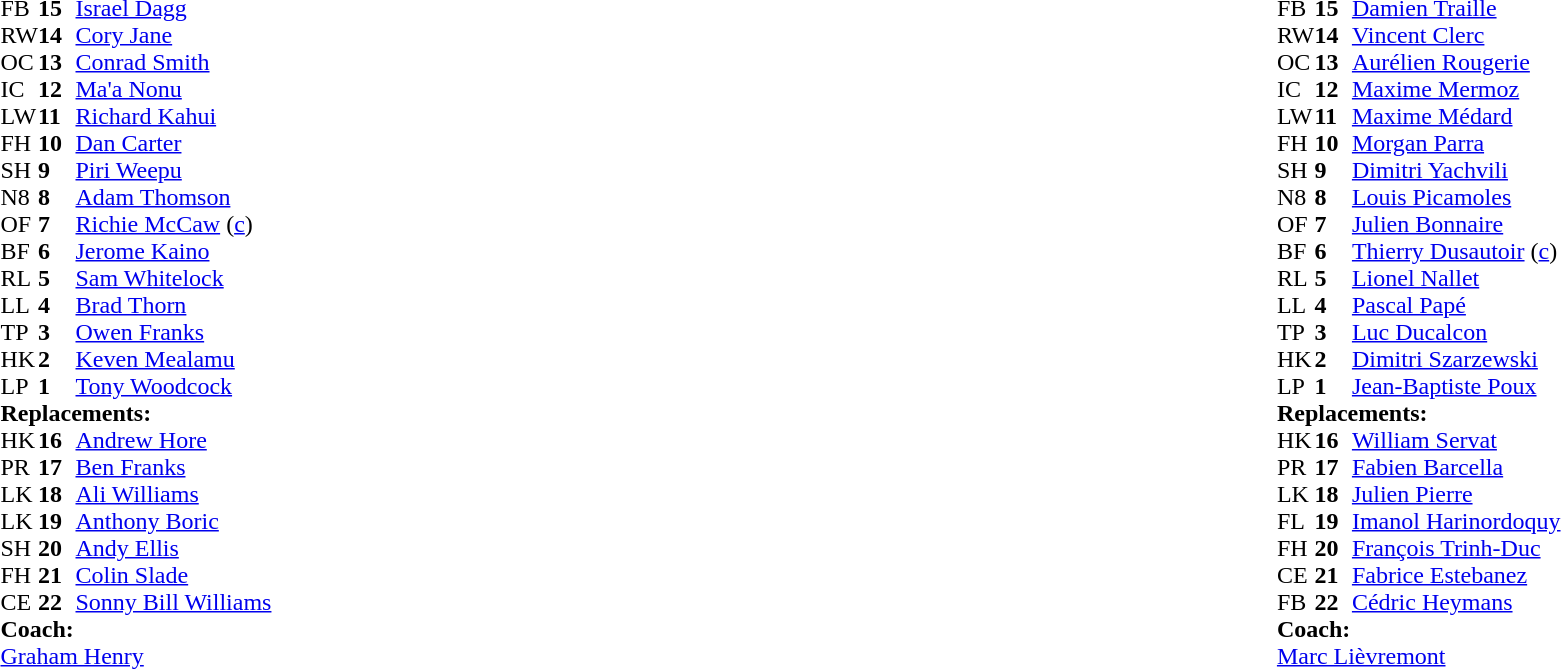<table width="100%">
<tr>
<td style="vertical-align:top" width="50%"><br><table cellspacing="0" cellpadding="0">
<tr>
<th width="25"></th>
<th width="25"></th>
</tr>
<tr>
<td>FB</td>
<td><strong>15</strong></td>
<td><a href='#'>Israel Dagg</a></td>
</tr>
<tr>
<td>RW</td>
<td><strong>14</strong></td>
<td><a href='#'>Cory Jane</a></td>
<td></td>
<td></td>
</tr>
<tr>
<td>OC</td>
<td><strong>13</strong></td>
<td><a href='#'>Conrad Smith</a></td>
</tr>
<tr>
<td>IC</td>
<td><strong>12</strong></td>
<td><a href='#'>Ma'a Nonu</a></td>
</tr>
<tr>
<td>LW</td>
<td><strong>11</strong></td>
<td><a href='#'>Richard Kahui</a></td>
<td></td>
<td></td>
</tr>
<tr>
<td>FH</td>
<td><strong>10</strong></td>
<td><a href='#'>Dan Carter</a></td>
</tr>
<tr>
<td>SH</td>
<td><strong>9</strong></td>
<td><a href='#'>Piri Weepu</a></td>
<td></td>
<td></td>
</tr>
<tr>
<td>N8</td>
<td><strong>8</strong></td>
<td><a href='#'>Adam Thomson</a></td>
<td></td>
<td></td>
</tr>
<tr>
<td>OF</td>
<td><strong>7</strong></td>
<td><a href='#'>Richie McCaw</a> (<a href='#'>c</a>)</td>
</tr>
<tr>
<td>BF</td>
<td><strong>6</strong></td>
<td><a href='#'>Jerome Kaino</a></td>
</tr>
<tr>
<td>RL</td>
<td><strong>5</strong></td>
<td><a href='#'>Sam Whitelock</a></td>
<td></td>
<td></td>
</tr>
<tr>
<td>LL</td>
<td><strong>4</strong></td>
<td><a href='#'>Brad Thorn</a></td>
</tr>
<tr>
<td>TP</td>
<td><strong>3</strong></td>
<td><a href='#'>Owen Franks</a></td>
<td></td>
<td></td>
<td></td>
<td></td>
</tr>
<tr>
<td>HK</td>
<td><strong>2</strong></td>
<td><a href='#'>Keven Mealamu</a></td>
<td></td>
<td></td>
</tr>
<tr>
<td>LP</td>
<td><strong>1</strong></td>
<td><a href='#'>Tony Woodcock</a></td>
</tr>
<tr>
<td colspan=3><strong>Replacements:</strong></td>
</tr>
<tr>
<td>HK</td>
<td><strong>16</strong></td>
<td><a href='#'>Andrew Hore</a></td>
<td></td>
<td></td>
</tr>
<tr>
<td>PR</td>
<td><strong>17</strong></td>
<td><a href='#'>Ben Franks</a></td>
<td></td>
<td></td>
<td colspan="2"></td>
</tr>
<tr>
<td>LK</td>
<td><strong>18</strong></td>
<td><a href='#'>Ali Williams</a></td>
<td></td>
<td></td>
</tr>
<tr>
<td>LK</td>
<td><strong>19</strong></td>
<td><a href='#'>Anthony Boric</a></td>
<td></td>
<td></td>
</tr>
<tr>
<td>SH</td>
<td><strong>20</strong></td>
<td><a href='#'>Andy Ellis</a></td>
<td></td>
<td></td>
</tr>
<tr>
<td>FH</td>
<td><strong>21</strong></td>
<td><a href='#'>Colin Slade</a></td>
<td></td>
<td></td>
</tr>
<tr>
<td>CE</td>
<td><strong>22</strong></td>
<td><a href='#'>Sonny Bill Williams</a></td>
<td></td>
<td></td>
</tr>
<tr>
<td colspan=3><strong>Coach:</strong></td>
</tr>
<tr>
<td colspan="4"><a href='#'>Graham Henry</a></td>
</tr>
</table>
</td>
<td style="vertical-align:top"></td>
<td style="vertical-align:top" width="50%"><br><table cellspacing="0" cellpadding="0" align="center">
<tr>
<th width="25"></th>
<th width="25"></th>
</tr>
<tr>
<td>FB</td>
<td><strong>15</strong></td>
<td><a href='#'>Damien Traille</a></td>
<td></td>
<td></td>
</tr>
<tr>
<td>RW</td>
<td><strong>14</strong></td>
<td><a href='#'>Vincent Clerc</a></td>
</tr>
<tr>
<td>OC</td>
<td><strong>13</strong></td>
<td><a href='#'>Aurélien Rougerie</a></td>
<td></td>
<td></td>
</tr>
<tr>
<td>IC</td>
<td><strong>12</strong></td>
<td><a href='#'>Maxime Mermoz</a></td>
</tr>
<tr>
<td>LW</td>
<td><strong>11</strong></td>
<td><a href='#'>Maxime Médard</a></td>
</tr>
<tr>
<td>FH</td>
<td><strong>10</strong></td>
<td><a href='#'>Morgan Parra</a></td>
<td></td>
<td></td>
</tr>
<tr>
<td>SH</td>
<td><strong>9</strong></td>
<td><a href='#'>Dimitri Yachvili</a></td>
</tr>
<tr>
<td>N8</td>
<td><strong>8</strong></td>
<td><a href='#'>Louis Picamoles</a></td>
<td></td>
<td></td>
</tr>
<tr>
<td>OF</td>
<td><strong>7</strong></td>
<td><a href='#'>Julien Bonnaire</a></td>
</tr>
<tr>
<td>BF</td>
<td><strong>6</strong></td>
<td><a href='#'>Thierry Dusautoir</a> (<a href='#'>c</a>)</td>
</tr>
<tr>
<td>RL</td>
<td><strong>5</strong></td>
<td><a href='#'>Lionel Nallet</a></td>
</tr>
<tr>
<td>LL</td>
<td><strong>4</strong></td>
<td><a href='#'>Pascal Papé</a></td>
<td></td>
<td></td>
</tr>
<tr>
<td>TP</td>
<td><strong>3</strong></td>
<td><a href='#'>Luc Ducalcon</a></td>
<td></td>
<td></td>
</tr>
<tr>
<td>HK</td>
<td><strong>2</strong></td>
<td><a href='#'>Dimitri Szarzewski</a></td>
<td></td>
<td></td>
</tr>
<tr>
<td>LP</td>
<td><strong>1</strong></td>
<td><a href='#'>Jean-Baptiste Poux</a></td>
</tr>
<tr>
<td colspan=3><strong>Replacements:</strong></td>
</tr>
<tr>
<td>HK</td>
<td><strong>16</strong></td>
<td><a href='#'>William Servat</a></td>
<td></td>
<td></td>
</tr>
<tr>
<td>PR</td>
<td><strong>17</strong></td>
<td><a href='#'>Fabien Barcella</a></td>
<td></td>
<td></td>
</tr>
<tr>
<td>LK</td>
<td><strong>18</strong></td>
<td><a href='#'>Julien Pierre</a></td>
<td></td>
<td></td>
</tr>
<tr>
<td>FL</td>
<td><strong>19</strong></td>
<td><a href='#'>Imanol Harinordoquy</a></td>
<td></td>
<td></td>
</tr>
<tr>
<td>FH</td>
<td><strong>20</strong></td>
<td><a href='#'>François Trinh-Duc</a></td>
<td></td>
<td></td>
</tr>
<tr>
<td>CE</td>
<td><strong>21</strong></td>
<td><a href='#'>Fabrice Estebanez</a></td>
<td></td>
<td></td>
</tr>
<tr>
<td>FB</td>
<td><strong>22</strong></td>
<td><a href='#'>Cédric Heymans</a></td>
<td></td>
<td></td>
</tr>
<tr>
<td colspan=3><strong>Coach:</strong></td>
</tr>
<tr>
<td colspan="4"><a href='#'>Marc Lièvremont</a></td>
</tr>
</table>
</td>
</tr>
</table>
